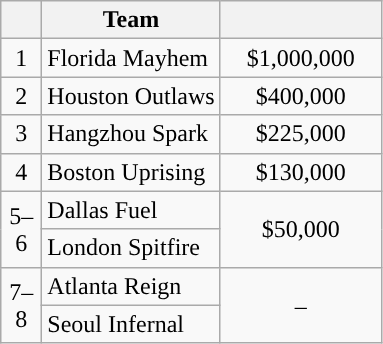<table class="wikitable" style="text-align: center;">
<tr>
<th scope="col" style="width: 20px;"></th>
<th>Team</th>
<th scope="col" style="width: 100px;"></th>
</tr>
<tr>
<td>1</td>
<td style="text-align:left">Florida Mayhem</td>
<td>$1,000,000</td>
</tr>
<tr>
<td>2</td>
<td style="text-align:left">Houston Outlaws</td>
<td>$400,000</td>
</tr>
<tr>
<td>3</td>
<td style="text-align:left">Hangzhou Spark</td>
<td>$225,000</td>
</tr>
<tr>
<td>4</td>
<td style="text-align:left">Boston Uprising</td>
<td>$130,000</td>
</tr>
<tr>
<td rowspan="2">5–6</td>
<td style="text-align:left">Dallas Fuel</td>
<td rowspan="2">$50,000</td>
</tr>
<tr>
<td style="text-align:left">London Spitfire</td>
</tr>
<tr>
<td rowspan="2">7–8</td>
<td style="text-align:left">Atlanta Reign</td>
<td rowspan="2">–</td>
</tr>
<tr>
<td style="text-align:left">Seoul Infernal</td>
</tr>
</table>
